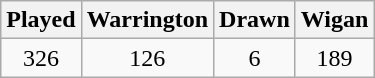<table class="wikitable" style="text-align:center">
<tr>
<th>Played</th>
<th>Warrington</th>
<th>Drawn</th>
<th>Wigan</th>
</tr>
<tr>
<td>326</td>
<td>126</td>
<td>6</td>
<td>189</td>
</tr>
</table>
